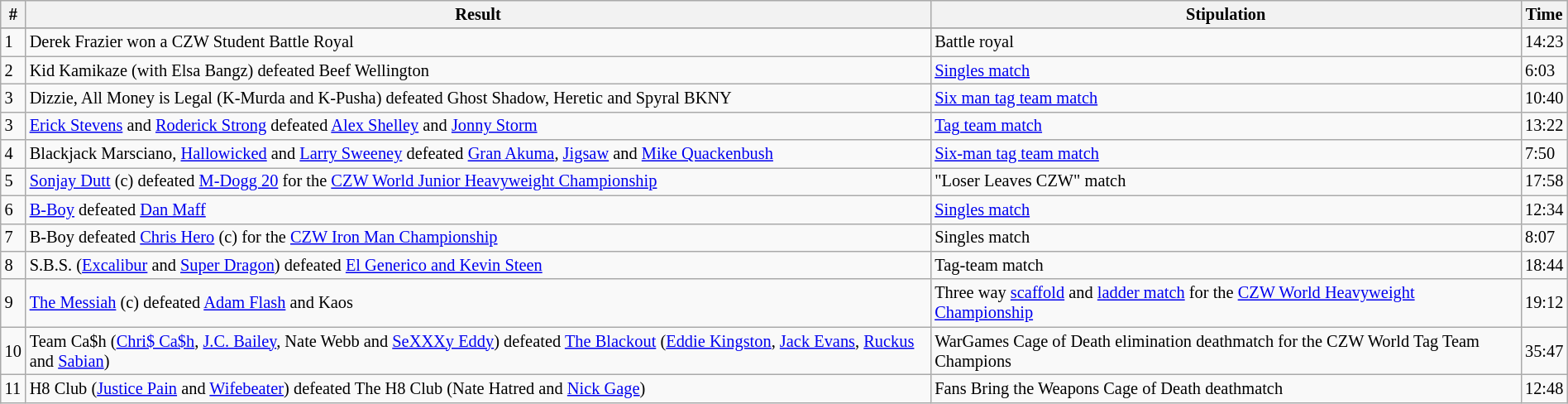<table class="wikitable sortable" style="font-size:85%; text-align:left; width:100%;">
<tr>
<th><strong>#</strong></th>
<th><strong>Result</strong></th>
<th><strong>Stipulation</strong></th>
<th><strong>Time</strong></th>
</tr>
<tr>
</tr>
<tr>
<td>1</td>
<td>Derek Frazier won a CZW Student Battle Royal</td>
<td>Battle royal</td>
<td>14:23</td>
</tr>
<tr>
<td>2</td>
<td>Kid Kamikaze (with Elsa Bangz) defeated Beef Wellington</td>
<td><a href='#'>Singles match</a></td>
<td>6:03</td>
</tr>
<tr>
<td>3</td>
<td>Dizzie, All Money is Legal (K-Murda and K-Pusha) defeated Ghost Shadow, Heretic and Spyral BKNY</td>
<td><a href='#'>Six man tag team match</a></td>
<td>10:40</td>
</tr>
<tr>
<td>3</td>
<td><a href='#'>Erick Stevens</a> and <a href='#'>Roderick Strong</a> defeated <a href='#'>Alex Shelley</a> and <a href='#'>Jonny Storm</a></td>
<td><a href='#'>Tag team match</a></td>
<td>13:22</td>
</tr>
<tr>
<td>4</td>
<td>Blackjack Marsciano, <a href='#'>Hallowicked</a> and <a href='#'>Larry Sweeney</a> defeated <a href='#'>Gran Akuma</a>, <a href='#'>Jigsaw</a> and <a href='#'>Mike Quackenbush</a></td>
<td><a href='#'>Six-man tag team match</a></td>
<td>7:50</td>
</tr>
<tr>
<td>5</td>
<td><a href='#'>Sonjay Dutt</a> (c) defeated <a href='#'>M-Dogg 20</a> for the <a href='#'>CZW World Junior Heavyweight Championship</a></td>
<td>"Loser Leaves CZW" match</td>
<td>17:58</td>
</tr>
<tr>
<td>6</td>
<td><a href='#'>B-Boy</a> defeated <a href='#'>Dan Maff</a></td>
<td><a href='#'>Singles match</a></td>
<td>12:34</td>
</tr>
<tr>
<td>7</td>
<td>B-Boy defeated <a href='#'>Chris Hero</a> (c) for the <a href='#'>CZW Iron Man Championship</a></td>
<td>Singles match</td>
<td>8:07</td>
</tr>
<tr>
<td>8</td>
<td>S.B.S. (<a href='#'>Excalibur</a> and <a href='#'>Super Dragon</a>) defeated <a href='#'>El Generico and Kevin Steen</a></td>
<td>Tag-team match</td>
<td>18:44</td>
</tr>
<tr>
<td>9</td>
<td><a href='#'>The Messiah</a> (c) defeated <a href='#'>Adam Flash</a> and Kaos</td>
<td>Three way <a href='#'>scaffold</a> and <a href='#'>ladder match</a> for the <a href='#'>CZW World Heavyweight Championship</a></td>
<td>19:12</td>
</tr>
<tr>
<td>10</td>
<td>Team Ca$h (<a href='#'>Chri$ Ca$h</a>, <a href='#'>J.C. Bailey</a>, Nate Webb and <a href='#'>SeXXXy Eddy</a>) defeated <a href='#'>The Blackout</a> (<a href='#'>Eddie Kingston</a>, <a href='#'>Jack Evans</a>, <a href='#'>Ruckus</a> and <a href='#'>Sabian</a>)</td>
<td>WarGames Cage of Death elimination deathmatch for the CZW World Tag Team Champions</td>
<td>35:47</td>
</tr>
<tr>
<td>11</td>
<td>H8 Club (<a href='#'>Justice Pain</a> and <a href='#'>Wifebeater</a>) defeated The H8 Club (Nate Hatred and <a href='#'>Nick Gage</a>)</td>
<td>Fans Bring the Weapons Cage of Death deathmatch</td>
<td>12:48</td>
</tr>
</table>
